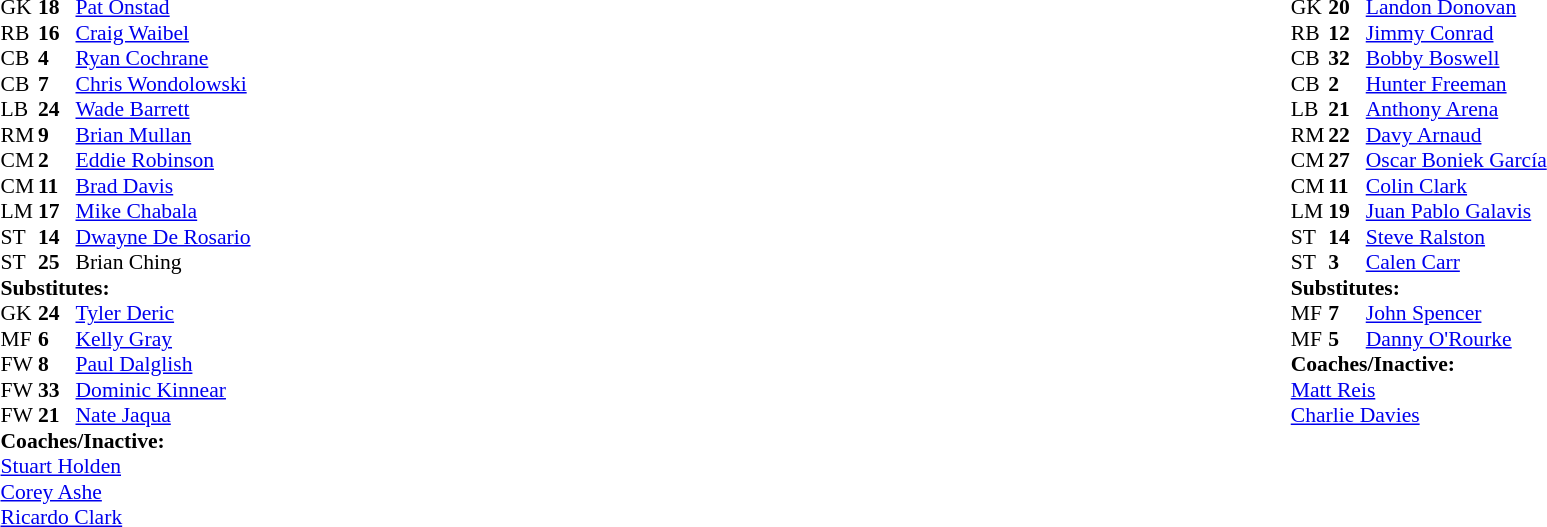<table style="width:100%;">
<tr>
<td style="vertical-align:top; width:50%;"><br><table cellspacing="0" cellpadding="0" style="font-size: 90%">
<tr>
<th width="25"></th>
<th width="25"></th>
</tr>
<tr>
<td>GK</td>
<td><strong>18</strong></td>
<td> <a href='#'>Pat Onstad</a></td>
<td></td>
<td></td>
</tr>
<tr>
<td>RB</td>
<td><strong>16</strong></td>
<td> <a href='#'>Craig Waibel</a></td>
<td></td>
<td></td>
</tr>
<tr>
<td>CB</td>
<td><strong>4</strong></td>
<td> <a href='#'>Ryan Cochrane</a></td>
<td></td>
<td></td>
</tr>
<tr>
<td>CB</td>
<td><strong>7</strong></td>
<td> <a href='#'>Chris Wondolowski</a></td>
<td></td>
<td></td>
</tr>
<tr>
<td>LB</td>
<td><strong>24</strong></td>
<td> <a href='#'>Wade Barrett</a></td>
<td></td>
<td></td>
</tr>
<tr>
<td>RM</td>
<td><strong>9</strong></td>
<td> <a href='#'>Brian Mullan</a></td>
<td></td>
<td></td>
</tr>
<tr>
<td>CM</td>
<td><strong>2</strong></td>
<td> <a href='#'>Eddie Robinson</a></td>
<td></td>
<td></td>
</tr>
<tr>
<td>CM</td>
<td><strong>11</strong></td>
<td> <a href='#'>Brad Davis</a></td>
</tr>
<tr>
<td>LM</td>
<td><strong>17</strong></td>
<td> <a href='#'>Mike Chabala</a></td>
<td></td>
<td></td>
</tr>
<tr>
<td>ST</td>
<td><strong>14</strong></td>
<td> <a href='#'>Dwayne De Rosario</a></td>
<td></td>
<td></td>
</tr>
<tr>
<td>ST</td>
<td><strong>25</strong></td>
<td> Brian Ching</td>
<td></td>
<td></td>
</tr>
<tr>
<td colspan=3><strong>Substitutes:</strong></td>
</tr>
<tr>
<td>GK</td>
<td><strong>24</strong></td>
<td> <a href='#'>Tyler Deric</a></td>
<td></td>
<td></td>
</tr>
<tr>
<td>MF</td>
<td><strong>6</strong></td>
<td> <a href='#'>Kelly Gray</a></td>
<td></td>
<td></td>
</tr>
<tr>
<td>FW</td>
<td><strong>8</strong></td>
<td> <a href='#'>Paul Dalglish</a></td>
<td></td>
<td></td>
</tr>
<tr>
<td>FW</td>
<td><strong>33</strong></td>
<td> <a href='#'>Dominic Kinnear</a></td>
<td></td>
<td></td>
</tr>
<tr>
<td>FW</td>
<td><strong>21</strong></td>
<td> <a href='#'>Nate Jaqua</a></td>
<td></td>
<td></td>
</tr>
<tr>
<td colspan=3><strong>Coaches/Inactive:</strong></td>
</tr>
<tr>
<td colspan=4> <a href='#'>Stuart Holden</a></td>
</tr>
<tr>
<td colspan=4> <a href='#'>Corey Ashe</a></td>
</tr>
<tr>
<td colspan=4> <a href='#'>Ricardo Clark</a></td>
</tr>
</table>
</td>
<td valign="top"></td>
<td style="vertical-align:top; width:50%;"><br><table cellspacing="0" cellpadding="0" style="font-size:90%; margin:auto">
<tr>
<th width=25></th>
<th width=25></th>
</tr>
<tr>
<td>GK</td>
<td><strong>20</strong></td>
<td> <a href='#'>Landon Donovan</a></td>
</tr>
<tr>
<td>RB</td>
<td><strong>12</strong></td>
<td> <a href='#'>Jimmy Conrad</a></td>
<td></td>
<td></td>
</tr>
<tr>
<td>CB</td>
<td><strong>32</strong></td>
<td> <a href='#'>Bobby Boswell</a></td>
<td></td>
<td></td>
</tr>
<tr>
<td>CB</td>
<td><strong>2</strong></td>
<td> <a href='#'>Hunter Freeman</a></td>
<td></td>
<td></td>
</tr>
<tr>
<td>LB</td>
<td><strong>21</strong></td>
<td> <a href='#'>Anthony Arena</a></td>
<td></td>
<td></td>
</tr>
<tr>
<td>RM</td>
<td><strong>22</strong></td>
<td> <a href='#'>Davy Arnaud</a></td>
<td></td>
<td></td>
</tr>
<tr>
<td>CM</td>
<td><strong>27</strong></td>
<td> <a href='#'>Oscar Boniek García</a></td>
<td></td>
<td></td>
</tr>
<tr>
<td>CM</td>
<td><strong>11</strong></td>
<td> <a href='#'>Colin Clark</a></td>
<td></td>
<td></td>
</tr>
<tr>
<td>LM</td>
<td><strong>19</strong></td>
<td> <a href='#'>Juan Pablo Galavis</a></td>
<td></td>
<td></td>
</tr>
<tr>
<td>ST</td>
<td><strong>14</strong></td>
<td> <a href='#'>Steve Ralston</a></td>
<td></td>
<td></td>
</tr>
<tr>
<td>ST</td>
<td><strong>3</strong></td>
<td> <a href='#'>Calen Carr</a></td>
<td></td>
<td></td>
</tr>
<tr>
<td colspan=3><strong>Substitutes:</strong></td>
</tr>
<tr>
<td>MF</td>
<td><strong>7</strong></td>
<td> <a href='#'>John Spencer</a></td>
<td></td>
<td></td>
</tr>
<tr>
<td>MF</td>
<td><strong>5</strong></td>
<td> <a href='#'>Danny O'Rourke</a></td>
<td></td>
<td></td>
</tr>
<tr>
<td colspan=3><strong>Coaches/Inactive:</strong></td>
</tr>
<tr>
<td colspan=4> <a href='#'>Matt Reis</a></td>
</tr>
<tr>
<td colspan=4> <a href='#'>Charlie Davies</a></td>
</tr>
</table>
</td>
</tr>
</table>
